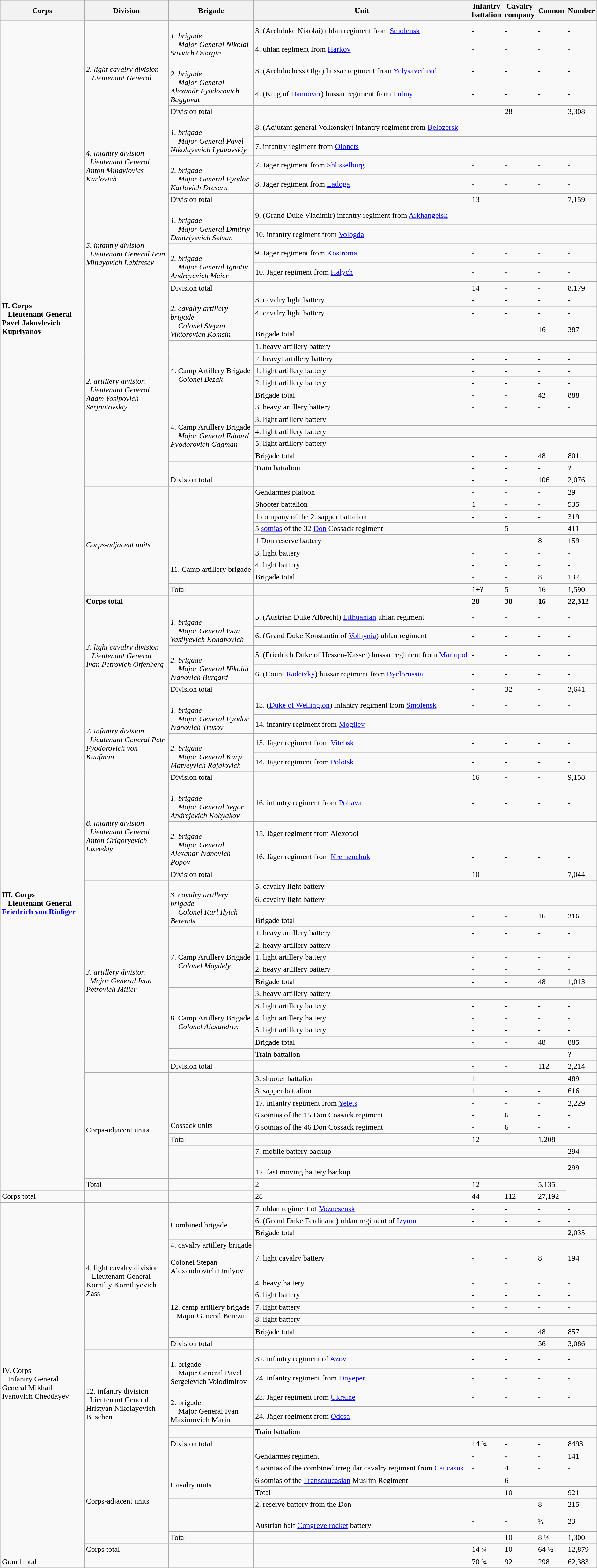<table class="wikitable">
<tr>
<th width=15%>Corps</th>
<th width=15%>Division</th>
<th width=15%>Brigade</th>
<th width=40%>Unit</th>
<th width=5%>Infantry battalion</th>
<th width=5%>Cavalry company</th>
<th width=5%>Cannon</th>
<th width=5%>Number</th>
</tr>
<tr>
<td rowspan=41><br><strong>II. Corps</strong>
<br>  
<strong>Lieutenant General Pavel Jakovlevich Kupriyanov</strong></td>
</tr>
<tr>
<td rowspan=5><br><em>2. light cavalry division</em>
<br>  
<em>Lieutenant General </em></td>
<td rowspan=2><br><em>1. brigade</em>
<br>   
<em>Major General Nikolai Savvich Osorgin</em></td>
<td>3. (Archduke Nikolai) uhlan regiment from <a href='#'>Smolensk</a></td>
<td>-</td>
<td>-</td>
<td>-</td>
<td>-</td>
</tr>
<tr>
<td>4. uhlan regiment from <a href='#'>Harkov</a></td>
<td>-</td>
<td>-</td>
<td>-</td>
<td>-</td>
</tr>
<tr>
<td rowspan=2><br><em>2. brigade</em>
<br>   
<em>Major General Alexandr Fyodorovich Baggovut</em></td>
<td>3. (Archduchess Olga) hussar regiment from <a href='#'>Yelysavethrad</a></td>
<td>-</td>
<td>-</td>
<td>-</td>
<td>-</td>
</tr>
<tr>
<td>4. (King of <a href='#'>Hannover</a>) hussar regiment from <a href='#'>Lubny</a></td>
<td>-</td>
<td>-</td>
<td>-</td>
<td>-</td>
</tr>
<tr>
<td>Division total</td>
<td></td>
<td>-</td>
<td>28</td>
<td>-</td>
<td>3,308</td>
</tr>
<tr>
<td rowspan=5><br><em>4. infantry division</em>
<br> 
<em>Lieutenant General Anton Mihaylovics Karlovich</em></td>
<td rowspan=2><br><em>1. brigade</em>
<br>   
<em>Major General Pavel Nikolayevich Lyubavskiy </em></td>
<td>8. (Adjutant general Volkonsky) infantry regiment from <a href='#'>Belozersk</a></td>
<td>-</td>
<td>-</td>
<td>-</td>
<td>-</td>
</tr>
<tr>
<td>7. infantry regiment from <a href='#'>Olonets</a></td>
<td>-</td>
<td>-</td>
<td>-</td>
<td>-</td>
</tr>
<tr>
<td rowspan=2><br><em>2. brigade</em>
<br>   
<em>Major General Fyodor Karlovich Dresern</em></td>
<td>7. Jäger regiment from <a href='#'>Shlisselburg</a></td>
<td>-</td>
<td>-</td>
<td>-</td>
<td>-</td>
</tr>
<tr>
<td>8. Jäger regiment from <a href='#'>Ladoga</a></td>
<td>-</td>
<td>-</td>
<td>-</td>
<td>-</td>
</tr>
<tr>
<td>Division total</td>
<td></td>
<td>13</td>
<td>-</td>
<td>-</td>
<td>7,159</td>
</tr>
<tr>
<td rowspan=5><br><em>5. infantry division</em>
<br> 
<em>Lieutenant General Ivan Mihayovich Labintsev</em></td>
<td rowspan=2><br><em>1. brigade</em>
<br>   
<em>Major General Dmitriy Dmitriyevich Selvan </em></td>
<td>9. (Grand Duke Vladimir) infantry regiment from <a href='#'>Arkhangelsk</a></td>
<td>-</td>
<td>-</td>
<td>-</td>
<td>-</td>
</tr>
<tr>
<td>10. infantry regiment from <a href='#'>Vologda</a></td>
<td>-</td>
<td>-</td>
<td>-</td>
<td>-</td>
</tr>
<tr>
<td rowspan=2><br><em>2. brigade</em>
<br>   
<em>Major General Ignatiy Andreyevich Meier</em></td>
<td>9. Jäger regiment from <a href='#'>Kostroma</a></td>
<td>-</td>
<td>-</td>
<td>-</td>
<td>-</td>
</tr>
<tr>
<td>10. Jäger regiment from <a href='#'>Halych</a></td>
<td>-</td>
<td>-</td>
<td>-</td>
<td>-</td>
</tr>
<tr>
<td>Division total</td>
<td></td>
<td>14</td>
<td>-</td>
<td>-</td>
<td>8,179</td>
</tr>
<tr>
<td rowspan=15><br><em>2. artillery division</em>
<br> 
<em>Lieutenant General Adam Yosipovich Serjputovskiy</em></td>
<td rowspan=3><br><em>2. cavalry artillery brigade</em>
<br>   
<em>Colonel Stepan Viktorovich Komsin</em></td>
<td>3. cavalry light battery</td>
<td>-</td>
<td>-</td>
<td>-</td>
<td>-</td>
</tr>
<tr>
<td>4. cavalry light battery</td>
<td>-</td>
<td>-</td>
<td>-</td>
<td>-</td>
</tr>
<tr>
<td><br>Brigade total</td>
<td>-</td>
<td>-</td>
<td>16</td>
<td>387</td>
</tr>
<tr>
<td rowspan=5><br>4. Camp Artillery Brigade
<br>   
<em>Colonel Bezak</em></td>
<td>1. heavy artillery battery</td>
<td>-</td>
<td>-</td>
<td>-</td>
<td>-</td>
</tr>
<tr>
<td>2. heavyt artillery battery</td>
<td>-</td>
<td>-</td>
<td>-</td>
<td>-</td>
</tr>
<tr>
<td>1. light artillery battery</td>
<td>-</td>
<td>-</td>
<td>-</td>
<td>-</td>
</tr>
<tr>
<td>2. light artillery battery</td>
<td>-</td>
<td>-</td>
<td>-</td>
<td>-</td>
</tr>
<tr>
<td>Brigade total</td>
<td>-</td>
<td>-</td>
<td>42</td>
<td>888</td>
</tr>
<tr>
<td rowspan=5><br>4. Camp Artillery Brigade
<br>   
<em>Major General Eduard Fyodorovich Gagman</em></td>
<td>3. heavy artillery battery</td>
<td>-</td>
<td>-</td>
<td>-</td>
<td>-</td>
</tr>
<tr>
<td>3. light artillery battery</td>
<td>-</td>
<td>-</td>
<td>-</td>
<td>-</td>
</tr>
<tr>
<td>4. light artillery battery</td>
<td>-</td>
<td>-</td>
<td>-</td>
<td>-</td>
</tr>
<tr>
<td>5. light artillery battery</td>
<td>-</td>
<td>-</td>
<td>-</td>
<td>-</td>
</tr>
<tr>
<td>Brigade total</td>
<td>-</td>
<td>-</td>
<td>48</td>
<td>801</td>
</tr>
<tr>
<td></td>
<td>Train battalion</td>
<td>-</td>
<td>-</td>
<td>-</td>
<td>?</td>
</tr>
<tr>
<td>Division total</td>
<td></td>
<td>-</td>
<td>-</td>
<td>106</td>
<td>2,076</td>
</tr>
<tr>
<td rowspan=9><br><em>Corps-adjacent units</em></td>
<td rowspan=5></td>
<td>Gendarmes platoon</td>
<td>-</td>
<td>-</td>
<td>-</td>
<td>29</td>
</tr>
<tr>
<td>Shooter battalion</td>
<td>1</td>
<td>-</td>
<td>-</td>
<td>535</td>
</tr>
<tr>
<td>1 company of the 2. sapper battalion</td>
<td>-</td>
<td>-</td>
<td>-</td>
<td>319</td>
</tr>
<tr>
<td>5 <a href='#'>sotnias</a> of the 32 <a href='#'>Don</a> Cossack regiment</td>
<td>-</td>
<td>5</td>
<td>-</td>
<td>411</td>
</tr>
<tr>
<td>1 Don reserve battery</td>
<td>-</td>
<td>-</td>
<td>8</td>
<td>159</td>
</tr>
<tr>
<td rowspan=3><br>11. Camp artillery brigade</td>
<td>3. light battery</td>
<td>-</td>
<td>-</td>
<td>-</td>
<td>-</td>
</tr>
<tr>
<td>4. light battery</td>
<td>-</td>
<td>-</td>
<td>-</td>
<td>-</td>
</tr>
<tr>
<td>Brigade total</td>
<td>-</td>
<td>-</td>
<td>8</td>
<td>137</td>
</tr>
<tr>
<td>Total</td>
<td></td>
<td>1+?</td>
<td>5</td>
<td>16</td>
<td>1,590</td>
</tr>
<tr>
<td><strong>Corps total</strong></td>
<td></td>
<td></td>
<td><strong>28</strong></td>
<td><strong>38</strong></td>
<td><strong>16</strong></td>
<td><strong>22,312</strong></td>
</tr>
<tr>
<td rowspan=40><br><strong>III. Corps</strong>
<br>  
<strong>Lieutenant General <a href='#'>Friedrich von Rüdiger</a></strong></td>
</tr>
<tr>
<td rowspan=5><br><em>3. light cavalry division</em>
<br>  
<em>Lieutenant General Ivan Petrovich Offenberg</em></td>
<td rowspan=2><br><em>1. brigade</em>
<br>   
<em>Major General Ivan Vasilyevich Kohanovich</em></td>
<td>5. (Austrian Duke Albrecht) <a href='#'>Lithuanian</a> uhlan regiment</td>
<td>-</td>
<td>-</td>
<td>-</td>
<td>-</td>
</tr>
<tr>
<td>6. (Grand Duke Konstantin of <a href='#'>Volhynia</a>) uhlan regiment</td>
<td>-</td>
<td>-</td>
<td>-</td>
<td>-</td>
</tr>
<tr>
<td rowspan=2><br><em>2. brigade</em>
<br>   
<em>Major General Nikolai Ivanovich Burgard</em></td>
<td>5. (Friedrich Duke of Hessen-Kassel) hussar regiment from <a href='#'>Mariupol</a></td>
<td>-</td>
<td>-</td>
<td>-</td>
<td>-</td>
</tr>
<tr>
<td>6. (Count <a href='#'>Radetzky</a>) hussar regiment from <a href='#'>Byelorussia</a></td>
<td>-</td>
<td>-</td>
<td>-</td>
<td>-</td>
</tr>
<tr>
<td>Division total</td>
<td></td>
<td>-</td>
<td>32</td>
<td>-</td>
<td>3,641</td>
</tr>
<tr>
<td rowspan=5><br><em>7. infantry division</em>
<br> 
<em>Lieutenant General Petr Fyodorovich von Kaufman</em></td>
<td rowspan=2><br><em>1. brigade</em>
<br>   
<em>Major General Fyodor Ivanovich Trusov</em></td>
<td>13. (<a href='#'>Duke of Wellington</a>) infantry regiment from <a href='#'>Smolensk</a></td>
<td>-</td>
<td>-</td>
<td>-</td>
<td>-</td>
</tr>
<tr>
<td>14. infantry regiment from <a href='#'>Mogilev</a></td>
<td>-</td>
<td>-</td>
<td>-</td>
<td>-</td>
</tr>
<tr>
<td rowspan=2><br><em>2. brigade</em>
<br>   
<em>Major General Karp Matveyvich Rafalovich</em></td>
<td>13. Jäger regiment from <a href='#'>Vitebsk</a></td>
<td>-</td>
<td>-</td>
<td>-</td>
<td>-</td>
</tr>
<tr>
<td>14. Jäger regiment from <a href='#'>Polotsk</a></td>
<td>-</td>
<td>-</td>
<td>-</td>
<td>-</td>
</tr>
<tr>
<td>Division total</td>
<td></td>
<td>16</td>
<td>-</td>
<td>-</td>
<td>9,158</td>
</tr>
<tr>
<td rowspan=4><br><em>8. infantry division</em>
<br> 
<em>Lieutenant General Anton Grigoryevich Lisetskiy</em></td>
<td rowspan=1><br><em>1. brigade</em>
<br>   
<em>Major General Yegor Andrejevich Kobyakov</em></td>
<td>16. infantry regiment from <a href='#'>Poltava</a></td>
<td>-</td>
<td>-</td>
<td>-</td>
<td>-</td>
</tr>
<tr>
<td rowspan=2><br><em>2. brigade</em>
<br>   
<em>Major General Alexandr Ivanovich Popov</em></td>
<td>15. Jäger regiment from Alexopol</td>
<td>-</td>
<td>-</td>
<td>-</td>
<td>-</td>
</tr>
<tr>
<td>16. Jäger regiment from <a href='#'>Kremenchuk</a></td>
<td>-</td>
<td>-</td>
<td>-</td>
<td>-</td>
</tr>
<tr>
<td>Division total</td>
<td></td>
<td>10</td>
<td>-</td>
<td>-</td>
<td>7,044</td>
</tr>
<tr>
<td rowspan=15><br><em>3. artillery division</em>
<br> 
<em>Major General Ivan Petrovich Miller</em></td>
<td rowspan=3><br><em>3. cavalry artillery brigade</em>
<br>   
<em>Colonel Karl Ilyich Berends</em></td>
<td>5. cavalry light battery</td>
<td>-</td>
<td>-</td>
<td>-</td>
<td>-</td>
</tr>
<tr>
<td>6. cavalry light battery</td>
<td>-</td>
<td>-</td>
<td>-</td>
<td>-</td>
</tr>
<tr>
<td><br>Brigade total</td>
<td>-</td>
<td>-</td>
<td>16</td>
<td>316</td>
</tr>
<tr>
<td rowspan=5><br>7. Camp Artillery Brigade
<br>   
<em>Colonel Maydely</em></td>
<td>1. heavy artillery battery</td>
<td>-</td>
<td>-</td>
<td>-</td>
<td>-</td>
</tr>
<tr>
<td>2. heavy artillery battery</td>
<td>-</td>
<td>-</td>
<td>-</td>
<td>-</td>
</tr>
<tr>
<td>1. light artillery battery</td>
<td>-</td>
<td>-</td>
<td>-</td>
<td>-</td>
</tr>
<tr>
<td>2. heavy artillery battery</td>
<td>-</td>
<td>-</td>
<td>-</td>
<td>-</td>
</tr>
<tr>
<td>Brigade total</td>
<td>-</td>
<td>-</td>
<td>48</td>
<td>1,013</td>
</tr>
<tr>
<td rowspan=5><br>8. Camp Artillery Brigade
<br>   
<em>Colonel Alexandrov<strong></td>
<td>3. heavy artillery battery</td>
<td>-</td>
<td>-</td>
<td>-</td>
<td>-</td>
</tr>
<tr>
<td>3. light artillery battery</td>
<td>-</td>
<td>-</td>
<td>-</td>
<td>-</td>
</tr>
<tr>
<td>4. light artillery battery</td>
<td>-</td>
<td>-</td>
<td>-</td>
<td>-</td>
</tr>
<tr>
<td>5. light artillery battery</td>
<td>-</td>
<td>-</td>
<td>-</td>
<td>-</td>
</tr>
<tr>
<td>Brigade total</td>
<td>-</td>
<td>-</td>
<td>48</td>
<td>885</td>
</tr>
<tr>
<td></td>
<td>Train battalion</td>
<td>-</td>
<td>-</td>
<td>-</td>
<td>?</td>
</tr>
<tr>
<td>Division total</td>
<td></td>
<td>-</td>
<td>-</td>
<td>112</td>
<td>2,214</td>
</tr>
<tr>
<td rowspan=9><br></em>Corps-adjacent units<em></td>
<td rowspan=3></td>
<td>3. shooter battalion</td>
<td>1</td>
<td>-</td>
<td>-</td>
<td>489</td>
</tr>
<tr>
<td>3. sapper battalion</td>
<td>1</td>
<td>-</td>
<td>-</td>
<td>616</td>
</tr>
<tr>
<td>17. infantry regiment from <a href='#'>Yelets</a></td>
<td>-</td>
<td>-</td>
<td>-</td>
<td>2,229</td>
</tr>
<tr>
<td rowspan=3><br>Cossack units</td>
<td>6 sotnias of the 15 Don Cossack regiment</td>
<td>-</td>
<td>6</td>
<td>-</td>
<td>-</td>
</tr>
<tr>
<td>6 sotnias of the 46 Don Cossack regiment</td>
<td>-</td>
<td>6</td>
<td>-</td>
<td>-</td>
</tr>
<tr>
</tr>
<tr>
<td>Total</td>
<td>-</td>
<td>12</td>
<td>-</td>
<td>1,208</td>
</tr>
<tr>
<td rowspan=2></td>
<td>7. mobile battery backup</td>
<td>-</td>
<td>-</td>
<td>-</td>
<td>294</td>
</tr>
<tr>
<td><br>17. fast moving battery backup</td>
<td>-</td>
<td>-</td>
<td>-</td>
<td>299</td>
</tr>
<tr>
<td>Total</td>
<td></td>
<td>2</td>
<td>12</td>
<td>-</td>
<td>5,135</td>
</tr>
<tr>
<td></strong>Corps total<strong></td>
<td></td>
<td></td>
<td></strong>28<strong></td>
<td></strong>44<strong></td>
<td></strong>112<strong></td>
<td></strong>27,192<strong></td>
</tr>
<tr>
<td rowspan=25><br></strong>IV. Corps<strong>
<br>  
</strong>Infantry General General Mikhail Ivanovich Cheodayev<strong></td>
</tr>
<tr>
<td rowspan=10><br></em>4. light cavalry division<em>
<br>  
</em>Lieutenant General Korniliy Korniliyevich Zass<em></td>
<td rowspan=3><br></em>Combined brigade<em></td>
<td>7. uhlan regiment of <a href='#'>Voznesensk</a></td>
<td>-</td>
<td>-</td>
<td>-</td>
<td>-</td>
</tr>
<tr>
<td>6. (Grand Duke Ferdinand) uhlan regiment of <a href='#'>Izyum</a></td>
<td>-</td>
<td>-</td>
<td>-</td>
<td>-</td>
</tr>
<tr>
<td>Brigade total</td>
<td>-</td>
<td>-</td>
<td>-</td>
<td>2,035</td>
</tr>
<tr>
<td></em>4. cavalry artillery brigade<em><br><br></em>Colonel Stepan Alexandrovich Hrulyov<em></td>
<td>7. light cavalry battery</td>
<td>-</td>
<td>-</td>
<td>8</td>
<td>194</td>
</tr>
<tr>
<td rowspan=5><br>12. camp artillery brigade
<br>  
</em>Major General Berezin<em></td>
<td>4. heavy battery</td>
<td>-</td>
<td>-</td>
<td>-</td>
<td>-</td>
</tr>
<tr>
<td>6. light battery</td>
<td>-</td>
<td>-</td>
<td>-</td>
<td>-</td>
</tr>
<tr>
<td>7. light battery</td>
<td>-</td>
<td>-</td>
<td>-</td>
<td>-</td>
</tr>
<tr>
<td>8. light battery</td>
<td>-</td>
<td>-</td>
<td>-</td>
<td>-</td>
</tr>
<tr>
<td>Brigade total</td>
<td>-</td>
<td>-</td>
<td>48</td>
<td>857</td>
</tr>
<tr>
<td>Division total</td>
<td></td>
<td>-</td>
<td>-</td>
<td>56</td>
<td>3,086</td>
</tr>
<tr>
<td rowspan=6><br></em>12. infantry division<em>
<br> 
</em>Lieutenant General Hristyan Nikolayevich Buschen<em></td>
<td rowspan=2><br></em>1. brigade<em>
<br>   
</em>Major General Pavel Sergeievich Volodimirov<em></td>
<td>32. infantry regiment of <a href='#'>Azov</a></td>
<td>-</td>
<td>-</td>
<td>-</td>
<td>-</td>
</tr>
<tr>
<td>24. infantry regiment from <a href='#'>Dnyeper</a></td>
<td>-</td>
<td>-</td>
<td>-</td>
<td>-</td>
</tr>
<tr>
<td rowspan=2><br></em>2. brigade<em>
<br>   
</em>Major General Ivan Maximovich Marin<em></td>
<td>23. Jäger regiment from <a href='#'>Ukraine</a></td>
<td>-</td>
<td>-</td>
<td>-</td>
<td>-</td>
</tr>
<tr>
<td>24. Jäger regiment from <a href='#'>Odesa</a></td>
<td>-</td>
<td>-</td>
<td>-</td>
<td>-</td>
</tr>
<tr>
<td></td>
<td>Train battalion</td>
<td>-</td>
<td>-</td>
<td>-</td>
<td>-</td>
</tr>
<tr>
<td>Division total</td>
<td></td>
<td>14 ¾</td>
<td>-</td>
<td>-</td>
<td>8493</td>
</tr>
<tr>
<td rowspan=7><br></em>Corps-adjacent units<em></td>
<td></td>
<td>Gendarmes regiment</td>
<td>-</td>
<td>-</td>
<td>-</td>
<td>141</td>
</tr>
<tr>
<td rowspan=3><br>Cavalry units</td>
<td>4 sotnias of the combined irregular cavalry regiment from <a href='#'>Caucasus</a></td>
<td>-</td>
<td>4</td>
<td>-</td>
<td>-</td>
</tr>
<tr>
<td>6 sotnias of the <a href='#'>Transcaucasian</a> Muslim Regiment</td>
<td>-</td>
<td>6</td>
<td>-</td>
<td>-</td>
</tr>
<tr>
<td>Total</td>
<td>-</td>
<td>10</td>
<td>-</td>
<td>921</td>
</tr>
<tr>
<td rowspan=2></td>
<td>2. reserve battery from the Don</td>
<td>-</td>
<td>-</td>
<td>8</td>
<td>215</td>
</tr>
<tr>
<td><br>Austrian half <a href='#'>Congreve rocket</a> battery</td>
<td>-</td>
<td>-</td>
<td>½</td>
<td>23</td>
</tr>
<tr>
<td>Total</td>
<td></td>
<td>-</td>
<td>10</td>
<td>8 ½</td>
<td>1,300</td>
</tr>
<tr>
<td></strong>Corps total<strong></td>
<td></td>
<td></td>
<td></strong>14 ¾<strong></td>
<td></strong>10<strong></td>
<td></strong>64 ½<strong></td>
<td></strong>12,879<strong></td>
</tr>
<tr>
<td></strong>Grand total<strong></td>
<td></td>
<td></td>
<td></td>
<td></strong>70 ¾<strong></td>
<td></strong>92<strong></td>
<td></strong>298<strong></td>
<td></strong>62,383<strong></td>
</tr>
</table>
